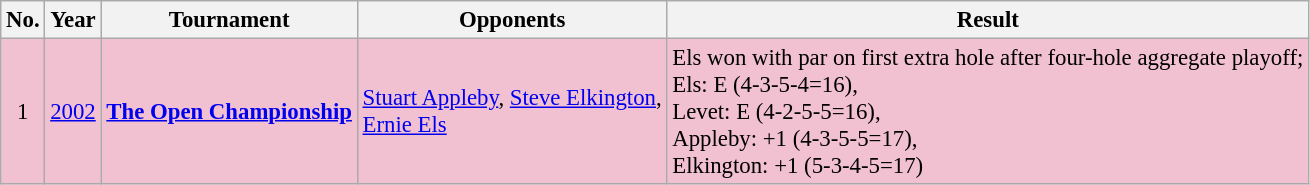<table class="wikitable" style="font-size:95%;">
<tr>
<th>No.</th>
<th>Year</th>
<th>Tournament</th>
<th>Opponents</th>
<th>Result</th>
</tr>
<tr style="background:#F2C1D1;">
<td align=center>1</td>
<td><a href='#'>2002</a></td>
<td><strong><a href='#'>The Open Championship</a></strong></td>
<td> <a href='#'>Stuart Appleby</a>,  <a href='#'>Steve Elkington</a>,<br> <a href='#'>Ernie Els</a></td>
<td>Els won with par on first extra hole after four-hole aggregate playoff;<br>Els: E (4-3-5-4=16),<br>Levet: E (4-2-5-5=16),<br>Appleby: +1 (4-3-5-5=17),<br>Elkington: +1 (5-3-4-5=17)</td>
</tr>
</table>
